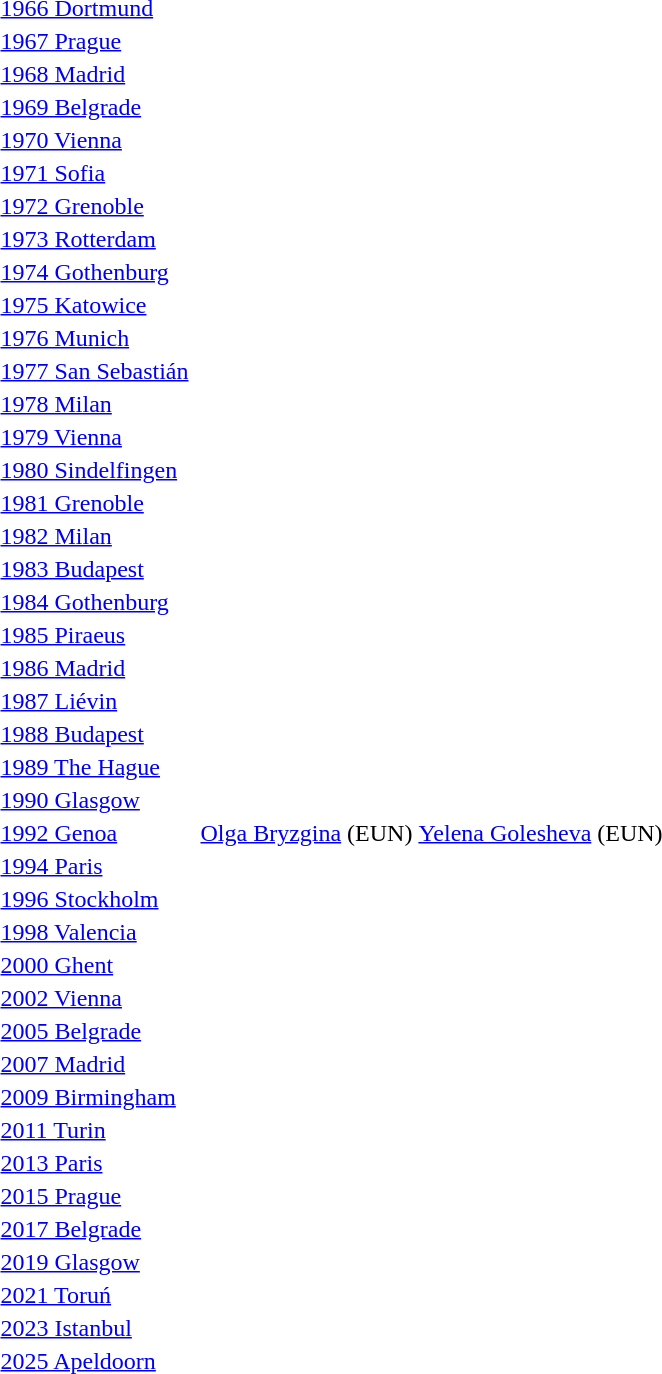<table>
<tr>
<td><a href='#'>1966 Dortmund</a><br></td>
<td></td>
<td></td>
<td></td>
</tr>
<tr>
<td><a href='#'>1967 Prague</a><br></td>
<td></td>
<td></td>
<td></td>
</tr>
<tr>
<td><a href='#'>1968 Madrid</a><br></td>
<td></td>
<td></td>
<td></td>
</tr>
<tr>
<td><a href='#'>1969 Belgrade</a><br></td>
<td></td>
<td></td>
<td></td>
</tr>
<tr>
<td><a href='#'>1970 Vienna</a><br></td>
<td></td>
<td></td>
<td></td>
</tr>
<tr>
<td><a href='#'>1971 Sofia</a><br></td>
<td></td>
<td></td>
<td></td>
</tr>
<tr>
<td><a href='#'>1972 Grenoble</a><br></td>
<td></td>
<td></td>
<td></td>
</tr>
<tr>
<td><a href='#'>1973 Rotterdam</a><br></td>
<td></td>
<td></td>
<td></td>
</tr>
<tr>
<td><a href='#'>1974 Gothenburg</a><br></td>
<td></td>
<td></td>
<td></td>
</tr>
<tr>
<td><a href='#'>1975 Katowice</a><br></td>
<td></td>
<td></td>
<td></td>
</tr>
<tr>
<td><a href='#'>1976 Munich</a><br></td>
<td></td>
<td></td>
<td></td>
</tr>
<tr>
<td><a href='#'>1977 San Sebastián</a><br></td>
<td></td>
<td></td>
<td></td>
</tr>
<tr>
<td><a href='#'>1978 Milan</a><br></td>
<td></td>
<td></td>
<td></td>
</tr>
<tr>
<td><a href='#'>1979 Vienna</a><br></td>
<td></td>
<td></td>
<td></td>
</tr>
<tr>
<td><a href='#'>1980 Sindelfingen</a><br></td>
<td></td>
<td></td>
<td></td>
</tr>
<tr>
<td><a href='#'>1981 Grenoble</a><br></td>
<td></td>
<td></td>
<td></td>
</tr>
<tr>
<td><a href='#'>1982 Milan</a><br></td>
<td></td>
<td></td>
<td></td>
</tr>
<tr>
<td><a href='#'>1983 Budapest</a><br></td>
<td></td>
<td></td>
<td></td>
</tr>
<tr>
<td><a href='#'>1984 Gothenburg</a><br></td>
<td></td>
<td></td>
<td></td>
</tr>
<tr>
<td><a href='#'>1985 Piraeus</a><br></td>
<td></td>
<td></td>
<td></td>
</tr>
<tr>
<td><a href='#'>1986 Madrid</a><br></td>
<td></td>
<td></td>
<td></td>
</tr>
<tr>
<td><a href='#'>1987 Liévin</a><br></td>
<td></td>
<td></td>
<td></td>
</tr>
<tr>
<td><a href='#'>1988 Budapest</a><br></td>
<td></td>
<td></td>
<td></td>
</tr>
<tr>
<td><a href='#'>1989 The Hague</a><br></td>
<td></td>
<td></td>
<td></td>
</tr>
<tr>
<td><a href='#'>1990 Glasgow</a><br></td>
<td></td>
<td></td>
<td></td>
</tr>
<tr>
<td><a href='#'>1992 Genoa</a><br></td>
<td></td>
<td> <a href='#'>Olga Bryzgina</a> (EUN)</td>
<td> <a href='#'>Yelena Golesheva</a> (EUN)</td>
</tr>
<tr>
<td><a href='#'>1994 Paris</a><br></td>
<td></td>
<td></td>
<td></td>
</tr>
<tr>
<td><a href='#'>1996 Stockholm</a><br></td>
<td></td>
<td></td>
<td></td>
</tr>
<tr>
<td><a href='#'>1998 Valencia</a><br></td>
<td></td>
<td></td>
<td></td>
</tr>
<tr>
<td><a href='#'>2000 Ghent</a><br></td>
<td></td>
<td></td>
<td></td>
</tr>
<tr>
<td><a href='#'>2002 Vienna</a><br></td>
<td></td>
<td></td>
<td></td>
</tr>
<tr>
<td><a href='#'>2005 Belgrade</a><br></td>
<td></td>
<td></td>
<td></td>
</tr>
<tr>
<td><a href='#'>2007 Madrid</a><br></td>
<td></td>
<td></td>
<td></td>
</tr>
<tr>
<td><a href='#'>2009 Birmingham</a><br></td>
<td></td>
<td></td>
<td></td>
</tr>
<tr>
<td><a href='#'>2011 Turin</a><br></td>
<td></td>
<td></td>
<td></td>
</tr>
<tr>
<td><a href='#'>2013 Paris</a><br></td>
<td></td>
<td></td>
<td></td>
</tr>
<tr>
<td><a href='#'>2015 Prague</a><br></td>
<td></td>
<td></td>
<td></td>
</tr>
<tr>
<td><a href='#'>2017 Belgrade</a><br></td>
<td></td>
<td></td>
<td></td>
</tr>
<tr>
<td><a href='#'>2019 Glasgow</a><br></td>
<td></td>
<td></td>
<td></td>
</tr>
<tr>
<td><a href='#'>2021 Toruń</a><br></td>
<td></td>
<td></td>
<td></td>
</tr>
<tr>
<td><a href='#'>2023 Istanbul</a><br></td>
<td></td>
<td></td>
<td></td>
</tr>
<tr>
<td><a href='#'>2025 Apeldoorn</a><br></td>
<td></td>
<td></td>
<td></td>
</tr>
</table>
